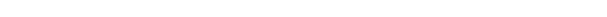<table style="width:40em; text-align:center;">
<tr style="color:white;">
<td style="background:"><strong>49</strong></td>
<td style="background:"><strong>2</strong></td>
<td style="background:"><strong>49</strong></td>
</tr>
</table>
